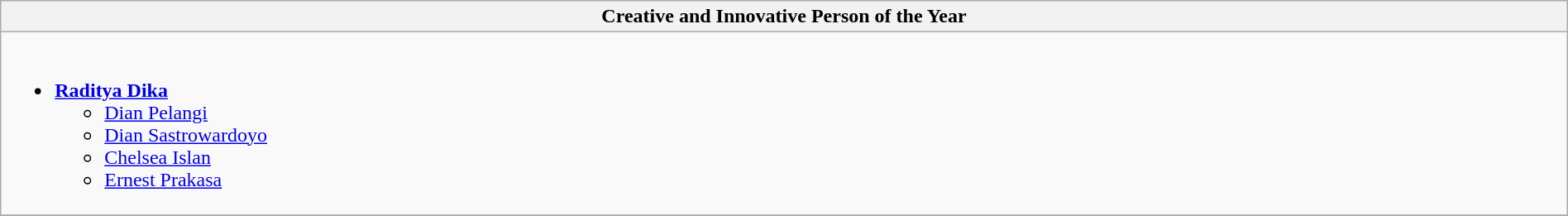<table class="wikitable" style="width:100%;">
<tr>
<th colspan= "2">Creative and Innovative Person of the Year</th>
</tr>
<tr>
<td valign="top" colspan= "2"><br><ul><li><strong><a href='#'>Raditya Dika</a></strong><ul><li><a href='#'>Dian Pelangi</a></li><li><a href='#'>Dian Sastrowardoyo</a></li><li><a href='#'>Chelsea Islan</a></li><li><a href='#'>Ernest Prakasa</a></li></ul></li></ul></td>
</tr>
<tr>
</tr>
</table>
